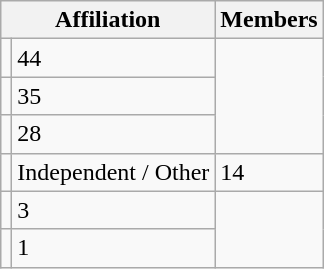<table class="wikitable">
<tr>
<th colspan="2">Affiliation</th>
<th>Members</th>
</tr>
<tr>
<td></td>
<td>44</td>
</tr>
<tr>
<td></td>
<td>35</td>
</tr>
<tr>
<td></td>
<td>28</td>
</tr>
<tr>
<td></td>
<td>Independent / Other</td>
<td>14</td>
</tr>
<tr>
<td></td>
<td>3</td>
</tr>
<tr>
<td></td>
<td>1</td>
</tr>
</table>
